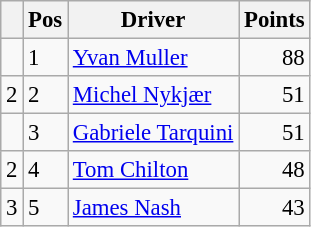<table class="wikitable" style="font-size: 95%;">
<tr>
<th></th>
<th>Pos</th>
<th>Driver</th>
<th>Points</th>
</tr>
<tr>
<td align="left"></td>
<td>1</td>
<td> <a href='#'>Yvan Muller</a></td>
<td align="right">88</td>
</tr>
<tr>
<td align="left"> 2</td>
<td>2</td>
<td> <a href='#'>Michel Nykjær</a></td>
<td align="right">51</td>
</tr>
<tr>
<td align="left"></td>
<td>3</td>
<td> <a href='#'>Gabriele Tarquini</a></td>
<td align="right">51</td>
</tr>
<tr>
<td align="left"> 2</td>
<td>4</td>
<td> <a href='#'>Tom Chilton</a></td>
<td align="right">48</td>
</tr>
<tr>
<td align="left"> 3</td>
<td>5</td>
<td> <a href='#'>James Nash</a></td>
<td align="right">43</td>
</tr>
</table>
